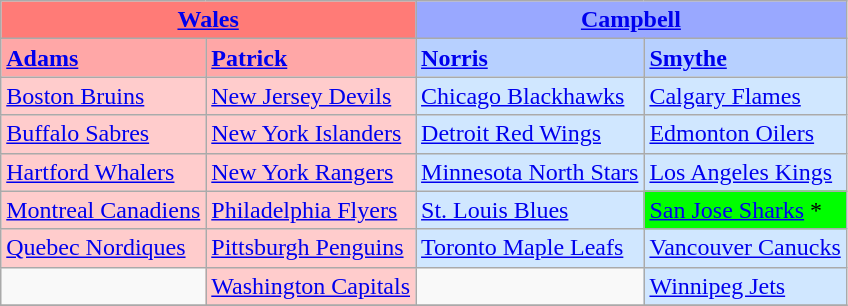<table class="wikitable">
<tr>
<th colspan="2" style="background-color: #FF7B77;"><strong><a href='#'>Wales</a></strong></th>
<th colspan="2" style="background-color: #99A8FF;"><strong><a href='#'>Campbell</a></strong></th>
</tr>
<tr>
<td style="background-color: #FFA7A7;"><strong><a href='#'>Adams</a></strong></td>
<td style="background-color: #FFA7A7;"><strong><a href='#'>Patrick</a></strong></td>
<td style="background-color: #B7D0FF;"><strong><a href='#'>Norris</a></strong></td>
<td style="background-color: #B7D0FF;"><strong><a href='#'>Smythe</a></strong></td>
</tr>
<tr>
<td style="background-color: #FFCCCC;"><a href='#'>Boston Bruins</a></td>
<td style="background-color: #FFCCCC;"><a href='#'>New Jersey Devils</a></td>
<td style="background-color: #D0E7FF;"><a href='#'>Chicago Blackhawks</a></td>
<td style="background-color: #D0E7FF;"><a href='#'>Calgary Flames</a></td>
</tr>
<tr>
<td style="background-color: #FFCCCC;"><a href='#'>Buffalo Sabres</a></td>
<td style="background-color: #FFCCCC;"><a href='#'>New York Islanders</a></td>
<td style="background-color: #D0E7FF;"><a href='#'>Detroit Red Wings</a></td>
<td style="background-color: #D0E7FF;"><a href='#'>Edmonton Oilers</a></td>
</tr>
<tr>
<td style="background-color: #FFCCCC;"><a href='#'>Hartford Whalers</a></td>
<td style="background-color: #FFCCCC;"><a href='#'>New York Rangers</a></td>
<td style="background-color: #D0E7FF;"><a href='#'>Minnesota North Stars</a></td>
<td style="background-color: #D0E7FF;"><a href='#'>Los Angeles Kings</a></td>
</tr>
<tr>
<td style="background-color: #FFCCCC;"><a href='#'>Montreal Canadiens</a></td>
<td style="background-color: #FFCCCC;"><a href='#'>Philadelphia Flyers</a></td>
<td style="background-color: #D0E7FF;"><a href='#'>St. Louis Blues</a></td>
<td style="background-color: #00FF00;"><a href='#'>San Jose Sharks</a> *</td>
</tr>
<tr>
<td style="background-color: #FFCCCC;"><a href='#'>Quebec Nordiques</a></td>
<td style="background-color: #FFCCCC;"><a href='#'>Pittsburgh Penguins</a></td>
<td style="background-color: #D0E7FF;"><a href='#'>Toronto Maple Leafs</a></td>
<td style="background-color: #D0E7FF;"><a href='#'>Vancouver Canucks</a></td>
</tr>
<tr>
<td> </td>
<td style="background-color: #FFCCCC;"><a href='#'>Washington Capitals</a></td>
<td> </td>
<td style="background-color: #D0E7FF;"><a href='#'>Winnipeg Jets</a></td>
</tr>
<tr>
</tr>
</table>
